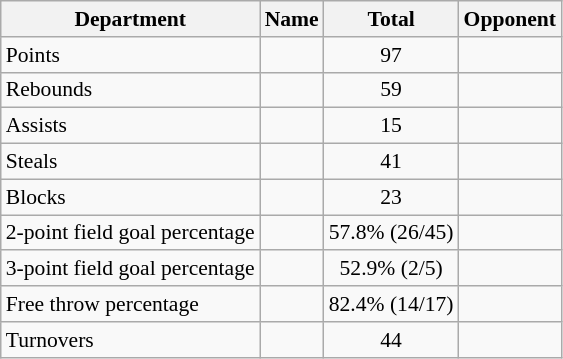<table class=wikitable style="font-size:90%;">
<tr>
<th>Department</th>
<th>Name</th>
<th>Total</th>
<th>Opponent</th>
</tr>
<tr>
<td>Points</td>
<td></td>
<td align=center>97</td>
<td></td>
</tr>
<tr>
<td>Rebounds</td>
<td></td>
<td align=center>59</td>
<td></td>
</tr>
<tr>
<td>Assists</td>
<td></td>
<td align=center>15</td>
<td></td>
</tr>
<tr>
<td>Steals</td>
<td></td>
<td align=center>41</td>
<td></td>
</tr>
<tr>
<td>Blocks</td>
<td></td>
<td align=center>23</td>
<td></td>
</tr>
<tr>
<td>2-point field goal percentage</td>
<td></td>
<td align=center>57.8% (26/45)</td>
<td></td>
</tr>
<tr>
<td>3-point field goal percentage</td>
<td></td>
<td align=center>52.9% (2/5)</td>
<td></td>
</tr>
<tr>
<td>Free throw percentage</td>
<td></td>
<td align=center>82.4% (14/17)</td>
<td></td>
</tr>
<tr>
<td>Turnovers</td>
<td></td>
<td align=center>44</td>
<td></td>
</tr>
</table>
